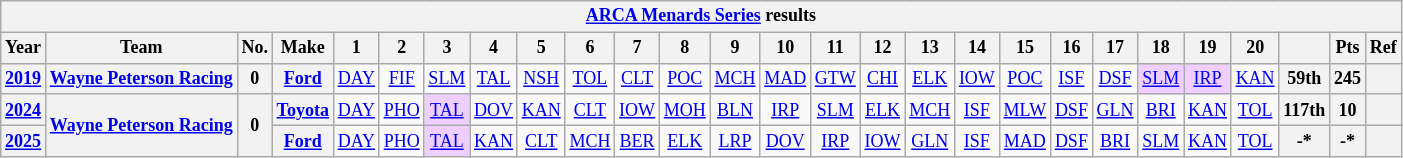<table class="wikitable" style="text-align:center; font-size:75%">
<tr>
<th colspan=27><a href='#'>ARCA Menards Series</a> results</th>
</tr>
<tr>
<th>Year</th>
<th>Team</th>
<th>No.</th>
<th>Make</th>
<th>1</th>
<th>2</th>
<th>3</th>
<th>4</th>
<th>5</th>
<th>6</th>
<th>7</th>
<th>8</th>
<th>9</th>
<th>10</th>
<th>11</th>
<th>12</th>
<th>13</th>
<th>14</th>
<th>15</th>
<th>16</th>
<th>17</th>
<th>18</th>
<th>19</th>
<th>20</th>
<th></th>
<th>Pts</th>
<th>Ref</th>
</tr>
<tr>
<th><a href='#'>2019</a></th>
<th nowrap><a href='#'>Wayne Peterson Racing</a></th>
<th>0</th>
<th><a href='#'>Ford</a></th>
<td><a href='#'>DAY</a></td>
<td><a href='#'>FIF</a></td>
<td><a href='#'>SLM</a></td>
<td><a href='#'>TAL</a></td>
<td><a href='#'>NSH</a></td>
<td><a href='#'>TOL</a></td>
<td><a href='#'>CLT</a></td>
<td><a href='#'>POC</a></td>
<td><a href='#'>MCH</a></td>
<td><a href='#'>MAD</a></td>
<td><a href='#'>GTW</a></td>
<td><a href='#'>CHI</a></td>
<td><a href='#'>ELK</a></td>
<td><a href='#'>IOW</a></td>
<td><a href='#'>POC</a></td>
<td><a href='#'>ISF</a></td>
<td><a href='#'>DSF</a></td>
<td style="background:#EFCFFF;"><a href='#'>SLM</a><br></td>
<td style="background:#EFCFFF;"><a href='#'>IRP</a><br></td>
<td><a href='#'>KAN</a></td>
<th>59th</th>
<th>245</th>
<th></th>
</tr>
<tr>
<th><a href='#'>2024</a></th>
<th rowspan=2><a href='#'>Wayne Peterson Racing</a></th>
<th rowspan=2>0</th>
<th><a href='#'>Toyota</a></th>
<td><a href='#'>DAY</a></td>
<td><a href='#'>PHO</a></td>
<td style="background:#EFCFFF;"><a href='#'>TAL</a><br></td>
<td><a href='#'>DOV</a></td>
<td><a href='#'>KAN</a></td>
<td><a href='#'>CLT</a></td>
<td><a href='#'>IOW</a></td>
<td><a href='#'>MOH</a></td>
<td><a href='#'>BLN</a></td>
<td><a href='#'>IRP</a></td>
<td><a href='#'>SLM</a></td>
<td><a href='#'>ELK</a></td>
<td><a href='#'>MCH</a></td>
<td><a href='#'>ISF</a></td>
<td><a href='#'>MLW</a></td>
<td><a href='#'>DSF</a></td>
<td><a href='#'>GLN</a></td>
<td><a href='#'>BRI</a></td>
<td><a href='#'>KAN</a></td>
<td><a href='#'>TOL</a></td>
<th>117th</th>
<th>10</th>
<th></th>
</tr>
<tr>
<th><a href='#'>2025</a></th>
<th><a href='#'>Ford</a></th>
<td><a href='#'>DAY</a></td>
<td><a href='#'>PHO</a></td>
<td style="background:#EFCFFF;"><a href='#'>TAL</a><br></td>
<td><a href='#'>KAN</a></td>
<td><a href='#'>CLT</a></td>
<td><a href='#'>MCH</a></td>
<td><a href='#'>BER</a></td>
<td><a href='#'>ELK</a></td>
<td><a href='#'>LRP</a></td>
<td><a href='#'>DOV</a></td>
<td><a href='#'>IRP</a></td>
<td><a href='#'>IOW</a></td>
<td><a href='#'>GLN</a></td>
<td><a href='#'>ISF</a></td>
<td><a href='#'>MAD</a></td>
<td><a href='#'>DSF</a></td>
<td><a href='#'>BRI</a></td>
<td><a href='#'>SLM</a></td>
<td><a href='#'>KAN</a></td>
<td><a href='#'>TOL</a></td>
<th>-*</th>
<th>-*</th>
<th></th>
</tr>
</table>
